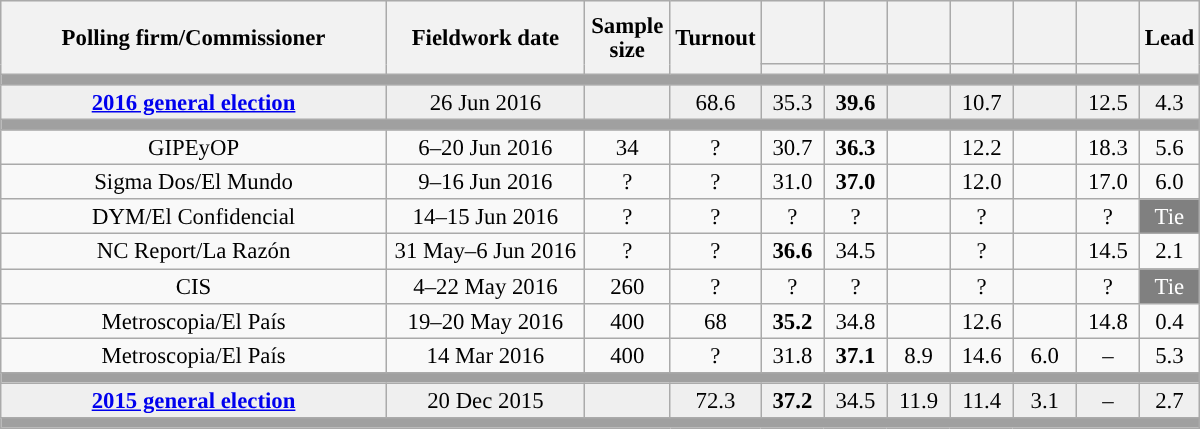<table class="wikitable collapsible collapsed" style="text-align:center; font-size:95%; line-height:16px;">
<tr style="height:42px; background-color:#E9E9E9">
<th style="width:250px;" rowspan="2">Polling firm/Commissioner</th>
<th style="width:125px;" rowspan="2">Fieldwork date</th>
<th style="width:50px;" rowspan="2">Sample size</th>
<th style="width:45px;" rowspan="2">Turnout</th>
<th style="width:35px;"></th>
<th style="width:35px;"></th>
<th style="width:35px;"></th>
<th style="width:35px;"></th>
<th style="width:35px;"></th>
<th style="width:35px;"></th>
<th style="width:30px;" rowspan="2">Lead</th>
</tr>
<tr>
<th style="color:inherit;background:"></th>
<th style="color:inherit;background:"></th>
<th style="color:inherit;background:"></th>
<th style="color:inherit;background:"></th>
<th style="color:inherit;background:"></th>
<th style="color:inherit;background:"></th>
</tr>
<tr>
<td colspan="11" style="background:#A0A0A0"></td>
</tr>
<tr style="background:#EFEFEF;">
<td><strong><a href='#'>2016 general election</a></strong></td>
<td>26 Jun 2016</td>
<td></td>
<td>68.6</td>
<td>35.3<br></td>
<td><strong>39.6</strong><br></td>
<td></td>
<td>10.7<br></td>
<td></td>
<td>12.5<br></td>
<td style="background:">4.3</td>
</tr>
<tr>
<td colspan="11" style="background:#A0A0A0"></td>
</tr>
<tr>
<td>GIPEyOP</td>
<td>6–20 Jun 2016</td>
<td>34</td>
<td>?</td>
<td>30.7<br></td>
<td><strong>36.3</strong><br></td>
<td></td>
<td>12.2<br></td>
<td></td>
<td>18.3<br></td>
<td style="background:">5.6</td>
</tr>
<tr>
<td>Sigma Dos/El Mundo</td>
<td>9–16 Jun 2016</td>
<td>?</td>
<td>?</td>
<td>31.0<br></td>
<td><strong>37.0</strong><br></td>
<td></td>
<td>12.0<br></td>
<td></td>
<td>17.0<br></td>
<td style="background:">6.0</td>
</tr>
<tr>
<td>DYM/El Confidencial</td>
<td>14–15 Jun 2016</td>
<td>?</td>
<td>?</td>
<td>?<br></td>
<td>?<br></td>
<td></td>
<td>?<br></td>
<td></td>
<td>?<br></td>
<td style="background:gray;color:white;">Tie</td>
</tr>
<tr>
<td>NC Report/La Razón</td>
<td>31 May–6 Jun 2016</td>
<td>?</td>
<td>?</td>
<td><strong>36.6</strong><br></td>
<td>34.5<br></td>
<td></td>
<td>?<br></td>
<td></td>
<td>14.5<br></td>
<td style="background:">2.1</td>
</tr>
<tr>
<td>CIS</td>
<td>4–22 May 2016</td>
<td>260</td>
<td>?</td>
<td>?<br></td>
<td>?<br></td>
<td></td>
<td>?<br></td>
<td></td>
<td>?<br></td>
<td style="background:gray;color:white;">Tie</td>
</tr>
<tr>
<td>Metroscopia/El País</td>
<td>19–20 May 2016</td>
<td>400</td>
<td>68</td>
<td><strong>35.2</strong><br></td>
<td>34.8<br></td>
<td></td>
<td>12.6<br></td>
<td></td>
<td>14.8<br></td>
<td style="background:">0.4</td>
</tr>
<tr>
<td>Metroscopia/El País</td>
<td>14 Mar 2016</td>
<td>400</td>
<td>?</td>
<td>31.8<br></td>
<td><strong>37.1</strong><br></td>
<td>8.9<br></td>
<td>14.6<br></td>
<td>6.0<br></td>
<td>–</td>
<td style="background:">5.3</td>
</tr>
<tr>
<td colspan="11" style="background:#A0A0A0"></td>
</tr>
<tr style="background:#EFEFEF;">
<td><strong><a href='#'>2015 general election</a></strong></td>
<td>20 Dec 2015</td>
<td></td>
<td>72.3</td>
<td><strong>37.2</strong><br></td>
<td>34.5<br></td>
<td>11.9<br></td>
<td>11.4<br></td>
<td>3.1<br></td>
<td>–</td>
<td style="background:">2.7</td>
</tr>
<tr>
<td colspan="11" style="background:#A0A0A0"></td>
</tr>
</table>
